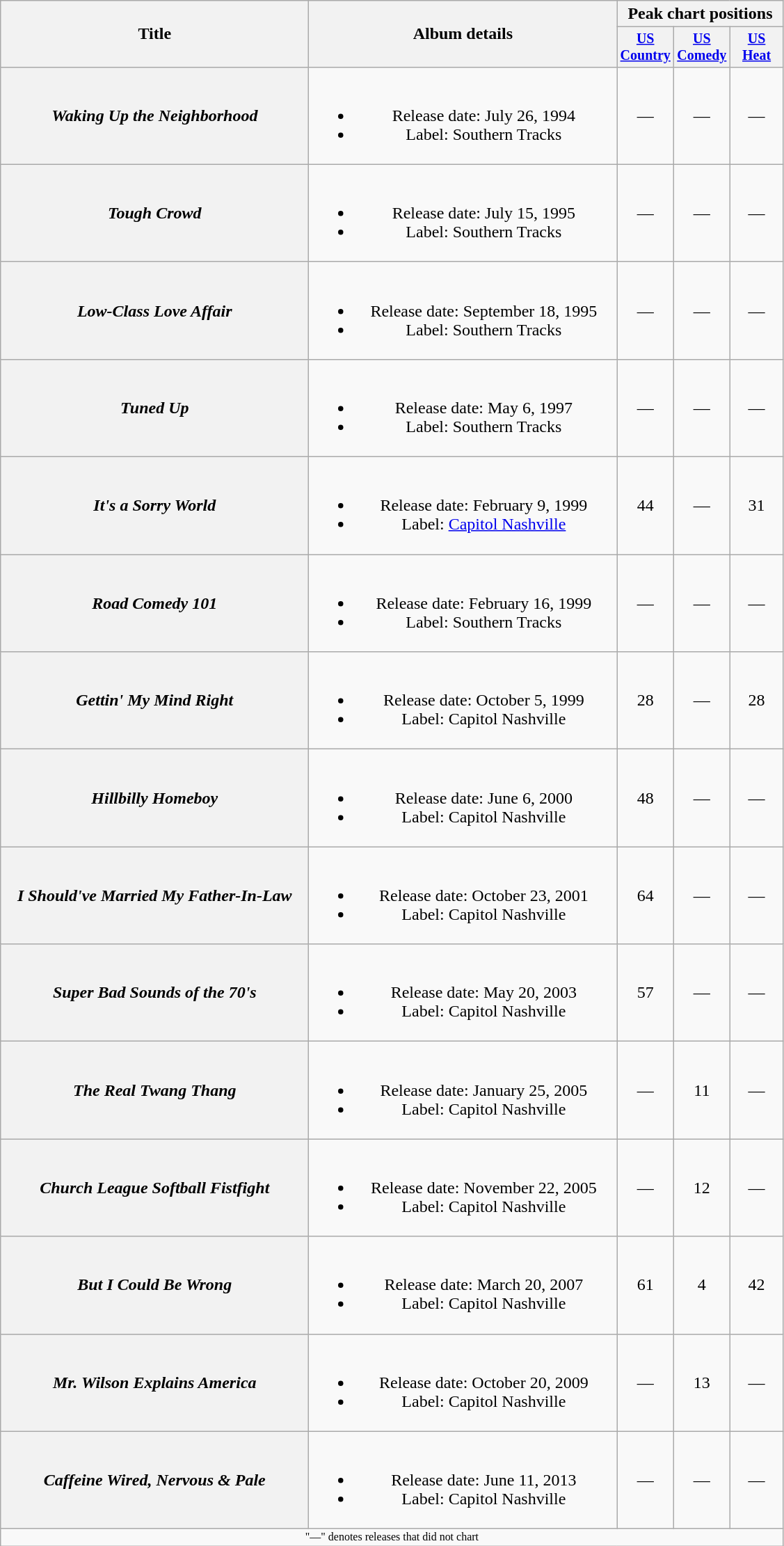<table class="wikitable plainrowheaders" style="text-align:center;">
<tr>
<th rowspan="2" style="width:18em;">Title</th>
<th rowspan="2" style="width:18em;">Album details</th>
<th colspan="3">Peak chart positions</th>
</tr>
<tr style="font-size:smaller;">
<th style="width:45px;"><a href='#'>US Country</a></th>
<th style="width:45px;"><a href='#'>US Comedy</a></th>
<th style="width:45px;"><a href='#'>US Heat</a></th>
</tr>
<tr>
<th scope="row"><em>Waking Up the Neighborhood</em></th>
<td><br><ul><li>Release date: July 26, 1994</li><li>Label: Southern Tracks</li></ul></td>
<td>—</td>
<td>—</td>
<td>—</td>
</tr>
<tr>
<th scope="row"><em>Tough Crowd</em></th>
<td><br><ul><li>Release date: July 15, 1995</li><li>Label: Southern Tracks</li></ul></td>
<td>—</td>
<td>—</td>
<td>—</td>
</tr>
<tr>
<th scope="row"><em>Low-Class Love Affair</em></th>
<td><br><ul><li>Release date: September 18, 1995</li><li>Label: Southern Tracks</li></ul></td>
<td>—</td>
<td>—</td>
<td>—</td>
</tr>
<tr>
<th scope="row"><em>Tuned Up</em></th>
<td><br><ul><li>Release date: May 6, 1997</li><li>Label: Southern Tracks</li></ul></td>
<td>—</td>
<td>—</td>
<td>—</td>
</tr>
<tr>
<th scope="row"><em>It's a Sorry World</em></th>
<td><br><ul><li>Release date: February 9, 1999</li><li>Label: <a href='#'>Capitol Nashville</a></li></ul></td>
<td>44</td>
<td>—</td>
<td>31</td>
</tr>
<tr>
<th scope="row"><em>Road Comedy 101</em></th>
<td><br><ul><li>Release date: February 16, 1999</li><li>Label: Southern Tracks</li></ul></td>
<td>—</td>
<td>—</td>
<td>—</td>
</tr>
<tr>
<th scope="row"><em>Gettin' My Mind Right</em></th>
<td><br><ul><li>Release date: October 5, 1999</li><li>Label: Capitol Nashville</li></ul></td>
<td>28</td>
<td>—</td>
<td>28</td>
</tr>
<tr>
<th scope="row"><em>Hillbilly Homeboy</em></th>
<td><br><ul><li>Release date: June 6, 2000</li><li>Label: Capitol Nashville</li></ul></td>
<td>48</td>
<td>—</td>
<td>—</td>
</tr>
<tr>
<th scope="row"><em>I Should've Married My Father-In-Law</em></th>
<td><br><ul><li>Release date: October 23, 2001</li><li>Label: Capitol Nashville</li></ul></td>
<td>64</td>
<td>—</td>
<td>—</td>
</tr>
<tr>
<th scope="row"><em>Super Bad Sounds of the 70's</em></th>
<td><br><ul><li>Release date: May 20, 2003</li><li>Label: Capitol Nashville</li></ul></td>
<td>57</td>
<td>—</td>
<td>—</td>
</tr>
<tr>
<th scope="row"><em>The Real Twang Thang</em></th>
<td><br><ul><li>Release date: January 25, 2005</li><li>Label: Capitol Nashville</li></ul></td>
<td>—</td>
<td>11</td>
<td>—</td>
</tr>
<tr>
<th scope="row"><em>Church League Softball Fistfight</em></th>
<td><br><ul><li>Release date: November 22, 2005</li><li>Label: Capitol Nashville</li></ul></td>
<td>—</td>
<td>12</td>
<td>—</td>
</tr>
<tr>
<th scope="row"><em>But I Could Be Wrong</em></th>
<td><br><ul><li>Release date: March 20, 2007</li><li>Label: Capitol Nashville</li></ul></td>
<td>61</td>
<td>4</td>
<td>42</td>
</tr>
<tr>
<th scope="row"><em>Mr. Wilson Explains America</em></th>
<td><br><ul><li>Release date: October 20, 2009</li><li>Label: Capitol Nashville</li></ul></td>
<td>—</td>
<td>13</td>
<td>—</td>
</tr>
<tr>
<th scope="row"><em>Caffeine Wired, Nervous & Pale</em></th>
<td><br><ul><li>Release date: June 11, 2013</li><li>Label: Capitol Nashville</li></ul></td>
<td>—</td>
<td>—</td>
<td>—</td>
</tr>
<tr>
<td colspan="8" style="font-size:8pt">"—" denotes releases that did not chart</td>
</tr>
</table>
